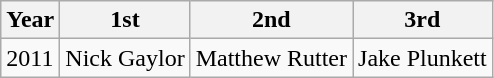<table class="wikitable">
<tr>
<th>Year</th>
<th>1st</th>
<th>2nd</th>
<th>3rd</th>
</tr>
<tr>
<td>2011</td>
<td>Nick Gaylor</td>
<td>Matthew Rutter</td>
<td>Jake Plunkett</td>
</tr>
</table>
